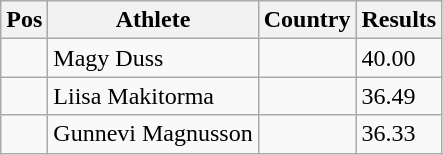<table class="wikitable">
<tr>
<th>Pos</th>
<th>Athlete</th>
<th>Country</th>
<th>Results</th>
</tr>
<tr>
<td align="center"></td>
<td>Magy Duss</td>
<td></td>
<td>40.00</td>
</tr>
<tr>
<td align="center"></td>
<td>Liisa Makitorma</td>
<td></td>
<td>36.49</td>
</tr>
<tr>
<td align="center"></td>
<td>Gunnevi Magnusson</td>
<td></td>
<td>36.33</td>
</tr>
</table>
